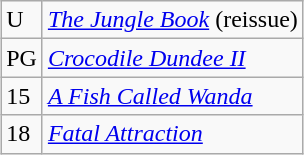<table class="wikitable sortable" style="margin:auto; margin:auto;">
<tr>
<td>U</td>
<td><em><a href='#'>The Jungle Book</a></em> (reissue)</td>
</tr>
<tr>
<td>PG</td>
<td><em><a href='#'>Crocodile Dundee II</a></em></td>
</tr>
<tr>
<td>15</td>
<td><em><a href='#'>A Fish Called Wanda</a></em></td>
</tr>
<tr>
<td>18</td>
<td><em><a href='#'>Fatal Attraction</a></em></td>
</tr>
</table>
